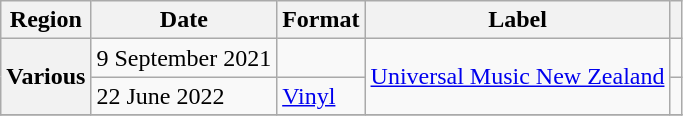<table class="wikitable plainrowheaders">
<tr>
<th scope="col">Region</th>
<th scope="col">Date</th>
<th scope="col">Format</th>
<th scope="col">Label</th>
<th scope="col"></th>
</tr>
<tr>
<th scope="row" rowspan="2">Various</th>
<td>9 September 2021</td>
<td></td>
<td rowspan="2"><a href='#'>Universal Music New Zealand</a></td>
<td align="center"></td>
</tr>
<tr>
<td>22 June 2022</td>
<td><a href='#'>Vinyl</a></td>
<td align="center"></td>
</tr>
<tr>
</tr>
</table>
